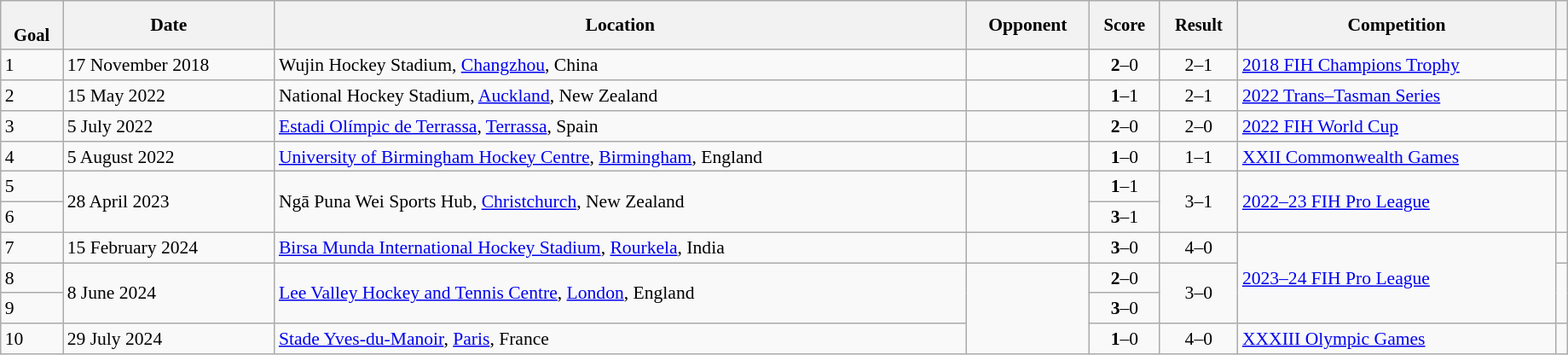<table class="wikitable sortable" style="font-size:90%" width=97%>
<tr>
<th style="font-size:95%;" data-sort-type=number><br>Goal</th>
<th align=center>Date</th>
<th>Location</th>
<th width=90>Opponent</th>
<th data-sort-type="number" style="font-size:95%">Score</th>
<th data-sort-type="number" style="font-size:95%">Result</th>
<th>Competition</th>
<th></th>
</tr>
<tr>
<td>1</td>
<td>17 November 2018</td>
<td>Wujin Hockey Stadium, <a href='#'>Changzhou</a>, China</td>
<td></td>
<td align="center"><strong>2</strong>–0</td>
<td align="center">2–1</td>
<td><a href='#'>2018 FIH Champions Trophy</a></td>
<td></td>
</tr>
<tr>
<td>2</td>
<td>15 May 2022</td>
<td>National Hockey Stadium, <a href='#'>Auckland</a>, New Zealand</td>
<td></td>
<td align="center"><strong>1</strong>–1</td>
<td align="center">2–1</td>
<td><a href='#'>2022 Trans–Tasman Series</a></td>
<td></td>
</tr>
<tr>
<td>3</td>
<td>5 July 2022</td>
<td><a href='#'>Estadi Olímpic de Terrassa</a>, <a href='#'>Terrassa</a>, Spain</td>
<td></td>
<td align="center"><strong>2</strong>–0</td>
<td align="center">2–0</td>
<td><a href='#'>2022 FIH World Cup</a></td>
<td></td>
</tr>
<tr>
<td>4</td>
<td>5 August 2022</td>
<td><a href='#'>University of Birmingham Hockey Centre</a>, <a href='#'>Birmingham</a>, England</td>
<td></td>
<td align="center"><strong>1</strong>–0</td>
<td align="center">1–1</td>
<td><a href='#'>XXII Commonwealth Games</a></td>
<td></td>
</tr>
<tr>
<td>5</td>
<td rowspan=2>28 April 2023</td>
<td rowspan=2>Ngā Puna Wei Sports Hub, <a href='#'>Christchurch</a>, New Zealand</td>
<td rowspan=2></td>
<td align="center"><strong>1</strong>–1</td>
<td rowspan=2; align="center">3–1</td>
<td rowspan=2><a href='#'>2022–23 FIH Pro League</a></td>
<td rowspan=2></td>
</tr>
<tr>
<td>6</td>
<td align="center"><strong>3</strong>–1</td>
</tr>
<tr>
<td>7</td>
<td>15 February 2024</td>
<td><a href='#'>Birsa Munda International Hockey Stadium</a>, <a href='#'>Rourkela</a>, India</td>
<td></td>
<td align="center"><strong>3</strong>–0</td>
<td align="center">4–0</td>
<td rowspan=3><a href='#'>2023–24 FIH Pro League</a></td>
<td></td>
</tr>
<tr>
<td>8</td>
<td rowspan=2>8 June 2024</td>
<td rowspan=2><a href='#'>Lee Valley Hockey and Tennis Centre</a>, <a href='#'>London</a>, England</td>
<td rowspan=3></td>
<td align="center"><strong>2</strong>–0</td>
<td rowspan=2; align="center">3–0</td>
<td rowspan=2></td>
</tr>
<tr>
<td>9</td>
<td align="center"><strong>3</strong>–0</td>
</tr>
<tr>
<td>10</td>
<td>29 July 2024</td>
<td><a href='#'>Stade Yves-du-Manoir</a>, <a href='#'>Paris</a>, France</td>
<td align="center"><strong>1</strong>–0</td>
<td align="center">4–0</td>
<td><a href='#'>XXXIII Olympic Games</a></td>
<td></td>
</tr>
</table>
